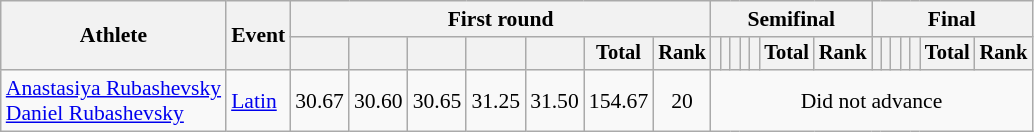<table class=wikitable style=font-size:90%>
<tr>
<th rowspan=2>Athlete</th>
<th rowspan=2>Event</th>
<th colspan=7>First round</th>
<th colspan=7>Semifinal</th>
<th colspan=7>Final</th>
</tr>
<tr style=font-size:95%>
<th></th>
<th></th>
<th></th>
<th></th>
<th></th>
<th>Total</th>
<th>Rank</th>
<th></th>
<th></th>
<th></th>
<th></th>
<th></th>
<th>Total</th>
<th>Rank</th>
<th></th>
<th></th>
<th></th>
<th></th>
<th></th>
<th>Total</th>
<th>Rank</th>
</tr>
<tr align=center>
<td align=left><a href='#'>Anastasiya Rubashevsky</a><br><a href='#'>Daniel Rubashevsky</a></td>
<td align=left><a href='#'>Latin</a></td>
<td>30.67</td>
<td>30.60</td>
<td>30.65</td>
<td>31.25</td>
<td>31.50</td>
<td>154.67</td>
<td>20</td>
<td colspan=14>Did not advance</td>
</tr>
</table>
